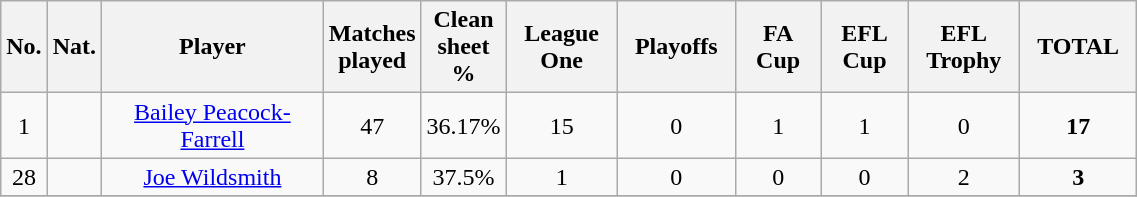<table class="wikitable sortable" style="text-align:center; width:60%;">
<tr>
<th width=10>No.</th>
<th width=10>Nat.</th>
<th scope="col" style="width:500px">Player</th>
<th>Matches played</th>
<th>Clean sheet %</th>
<th width=150>League One</th>
<th width=150>Playoffs</th>
<th width=150>FA Cup</th>
<th width=150>EFL Cup</th>
<th width=150>EFL Trophy</th>
<th width=150>TOTAL</th>
</tr>
<tr>
<td>1</td>
<td></td>
<td><a href='#'>Bailey Peacock-Farrell</a></td>
<td>47</td>
<td>36.17%</td>
<td>15</td>
<td>0</td>
<td>1</td>
<td>1</td>
<td>0</td>
<td><strong>17</strong></td>
</tr>
<tr>
<td>28</td>
<td></td>
<td><a href='#'>Joe Wildsmith</a></td>
<td>8</td>
<td>37.5%</td>
<td>1</td>
<td>0</td>
<td>0</td>
<td>0</td>
<td>2</td>
<td><strong>3</strong></td>
</tr>
<tr>
</tr>
</table>
